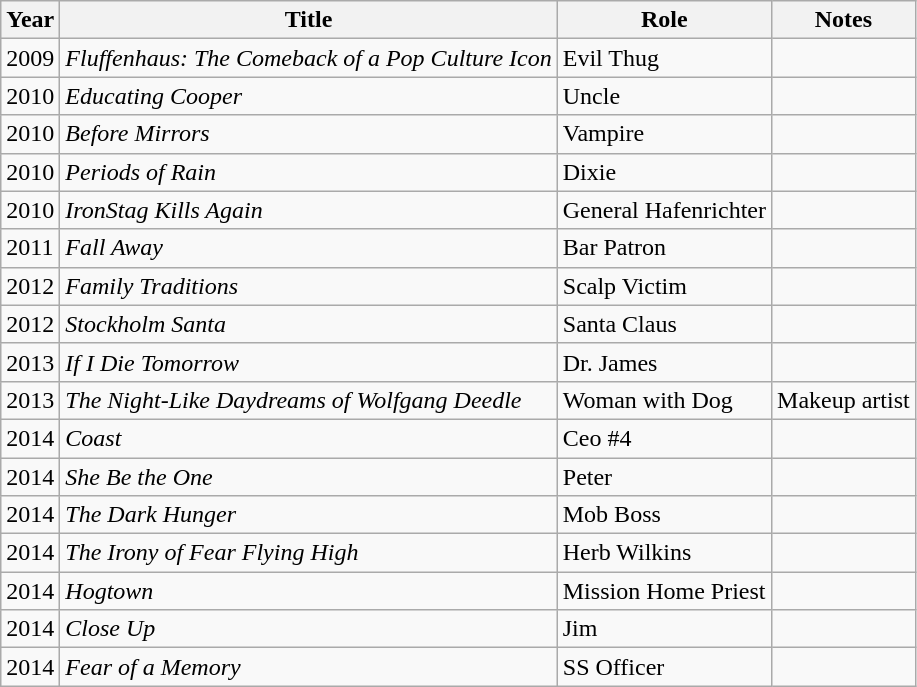<table class="wikitable sortable">
<tr>
<th>Year</th>
<th>Title</th>
<th>Role</th>
<th class="unsortable">Notes</th>
</tr>
<tr>
<td>2009</td>
<td><em>Fluffenhaus: The Comeback of a Pop Culture Icon</em></td>
<td>Evil Thug</td>
<td></td>
</tr>
<tr>
<td>2010</td>
<td><em>Educating Cooper</em></td>
<td>Uncle</td>
<td></td>
</tr>
<tr>
<td>2010</td>
<td><em>Before Mirrors</em></td>
<td>Vampire</td>
<td></td>
</tr>
<tr>
<td>2010</td>
<td><em>Periods of Rain</em></td>
<td>Dixie</td>
<td></td>
</tr>
<tr>
<td>2010</td>
<td><em>IronStag Kills Again</em></td>
<td>General Hafenrichter</td>
<td></td>
</tr>
<tr>
<td>2011</td>
<td><em>Fall Away</em></td>
<td>Bar Patron</td>
<td></td>
</tr>
<tr>
<td>2012</td>
<td><em>Family Traditions</em></td>
<td>Scalp Victim</td>
<td></td>
</tr>
<tr>
<td>2012</td>
<td><em>Stockholm Santa</em></td>
<td>Santa Claus</td>
<td></td>
</tr>
<tr>
<td>2013</td>
<td><em>If I Die Tomorrow</em></td>
<td>Dr. James</td>
<td></td>
</tr>
<tr>
<td>2013</td>
<td><em>The Night-Like Daydreams of Wolfgang Deedle</em></td>
<td>Woman with Dog</td>
<td>Makeup artist</td>
</tr>
<tr>
<td>2014</td>
<td><em>Coast</em></td>
<td>Ceo #4</td>
<td></td>
</tr>
<tr>
<td>2014</td>
<td><em>She Be the One</em></td>
<td>Peter</td>
<td></td>
</tr>
<tr>
<td>2014</td>
<td><em>The Dark Hunger</em></td>
<td>Mob Boss</td>
<td></td>
</tr>
<tr>
<td>2014</td>
<td><em>The Irony of Fear Flying High</em></td>
<td>Herb Wilkins</td>
<td></td>
</tr>
<tr>
<td>2014</td>
<td><em>Hogtown</em></td>
<td>Mission Home Priest</td>
<td></td>
</tr>
<tr>
<td>2014</td>
<td><em>Close Up</em></td>
<td>Jim</td>
<td></td>
</tr>
<tr>
<td>2014</td>
<td><em>Fear of a Memory</em></td>
<td>SS Officer</td>
<td></td>
</tr>
</table>
